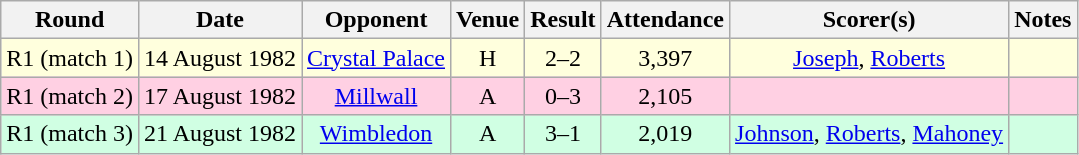<table class="wikitable sortable" style="text-align:center;">
<tr>
<th>Round</th>
<th>Date</th>
<th>Opponent</th>
<th>Venue</th>
<th>Result</th>
<th>Attendance</th>
<th>Scorer(s)</th>
<th>Notes</th>
</tr>
<tr style="background:#ffd;">
<td>R1 (match 1)</td>
<td>14 August 1982</td>
<td><a href='#'>Crystal Palace</a></td>
<td>H</td>
<td>2–2</td>
<td>3,397</td>
<td><a href='#'>Joseph</a>, <a href='#'>Roberts</a></td>
<td></td>
</tr>
<tr style="background:#ffd0e3;">
<td>R1 (match 2)</td>
<td>17 August 1982</td>
<td><a href='#'>Millwall</a></td>
<td>A</td>
<td>0–3</td>
<td>2,105</td>
<td></td>
<td></td>
</tr>
<tr style="background:#d0ffe3;">
<td>R1 (match 3)</td>
<td>21 August 1982</td>
<td><a href='#'>Wimbledon</a></td>
<td>A</td>
<td>3–1</td>
<td>2,019</td>
<td><a href='#'>Johnson</a>, <a href='#'>Roberts</a>, <a href='#'>Mahoney</a></td>
<td></td>
</tr>
</table>
